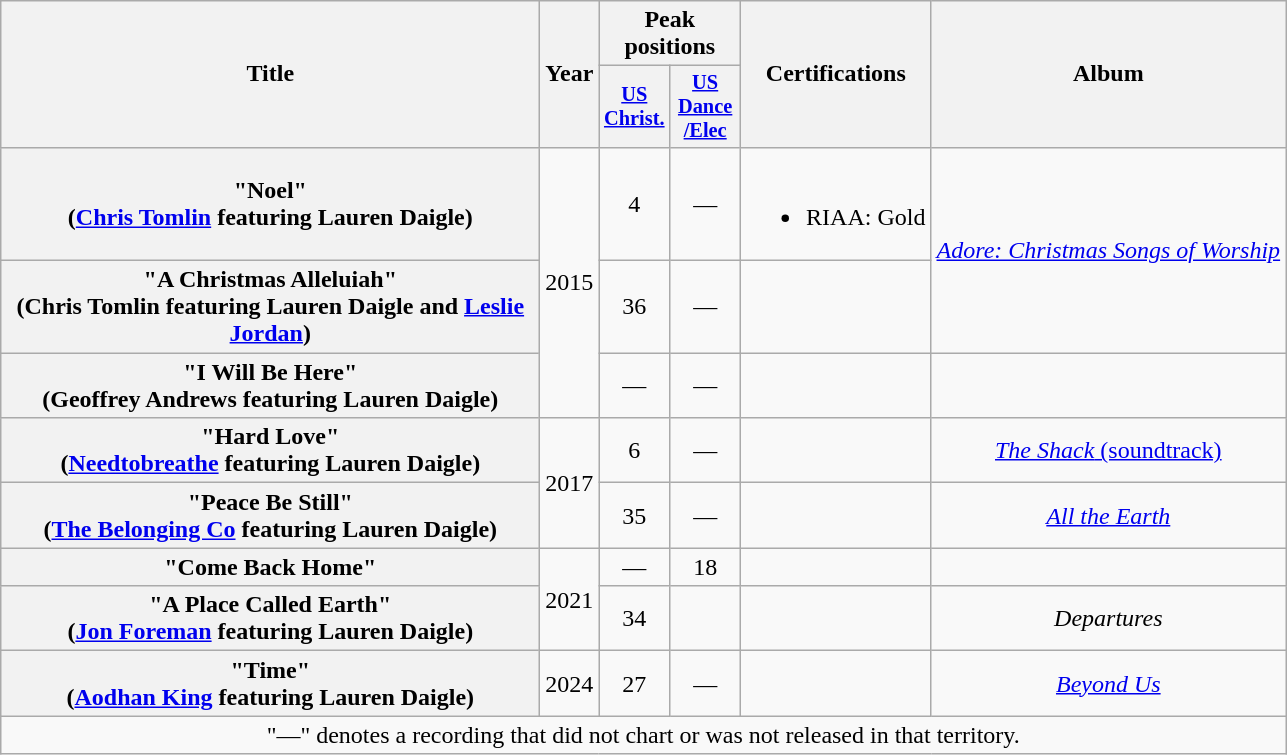<table class="wikitable plainrowheaders" style="text-align:center;">
<tr>
<th rowspan="2" scope="col" style="width:22em;">Title</th>
<th rowspan="2" scope="col" style="width:1em;">Year</th>
<th scope="col" colspan="2">Peak positions</th>
<th rowspan="2">Certifications</th>
<th rowspan="2" scope="col">Album</th>
</tr>
<tr>
<th scope="col" style="width:3em;font-size:85%;"><a href='#'>US<br>Christ.</a><br></th>
<th scope="col" style="width:3em;font-size:85%;"><a href='#'>US<br>Dance<br>/Elec</a><br></th>
</tr>
<tr>
<th scope="row">"Noel"<br><span>(<a href='#'>Chris Tomlin</a> featuring Lauren Daigle)</span></th>
<td rowspan="3">2015</td>
<td>4</td>
<td>—</td>
<td><br><ul><li>RIAA: Gold</li></ul></td>
<td rowspan="2"><em><a href='#'>Adore: Christmas Songs of Worship</a></em></td>
</tr>
<tr>
<th scope="row">"A Christmas Alleluiah"<br><span>(Chris Tomlin featuring Lauren Daigle and <a href='#'>Leslie Jordan</a>)</span></th>
<td>36</td>
<td>—</td>
<td></td>
</tr>
<tr>
<th scope="row">"I Will Be Here"<br><span>(Geoffrey Andrews featuring Lauren Daigle)</span></th>
<td>—</td>
<td>—</td>
<td></td>
<td></td>
</tr>
<tr>
<th scope="row">"Hard Love"<br><span>(<a href='#'>Needtobreathe</a> featuring Lauren Daigle)</span></th>
<td rowspan="2">2017</td>
<td>6</td>
<td>—</td>
<td></td>
<td><a href='#'><em>The Shack</em> (soundtrack)</a></td>
</tr>
<tr>
<th scope="row">"Peace Be Still"<br><span>(<a href='#'>The Belonging Co</a> featuring Lauren Daigle)</span></th>
<td>35</td>
<td>—</td>
<td></td>
<td><em><a href='#'>All the Earth</a></em></td>
</tr>
<tr>
<th scope="row">"Come Back Home"<br></th>
<td rowspan="2">2021</td>
<td>—</td>
<td>18</td>
<td></td>
<td></td>
</tr>
<tr>
<th scope="row">"A Place Called Earth"<br><span>(<a href='#'>Jon Foreman</a> featuring Lauren Daigle)</span></th>
<td>34<br></td>
<td></td>
<td></td>
<td><em>Departures</em></td>
</tr>
<tr>
<th scope="row">"Time"<br><span>(<a href='#'>Aodhan King</a> featuring Lauren Daigle)</span></th>
<td>2024</td>
<td>27</td>
<td>—</td>
<td></td>
<td><em><a href='#'>Beyond Us</a></em></td>
</tr>
<tr>
<td colspan="6">"—" denotes a recording that did not chart or was not released in that territory.</td>
</tr>
</table>
